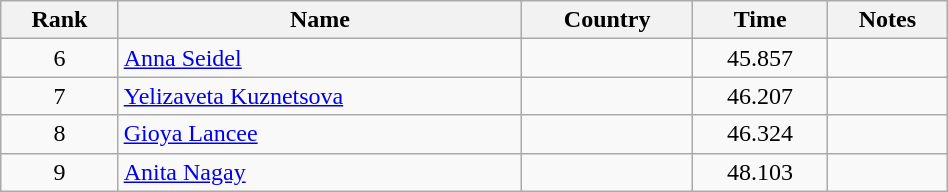<table class="wikitable sortable" style="text-align:center" width=50%>
<tr>
<th>Rank</th>
<th>Name</th>
<th>Country</th>
<th>Time</th>
<th>Notes</th>
</tr>
<tr>
<td>6</td>
<td align=left><a href='#'>Anna Seidel</a></td>
<td align=left></td>
<td>45.857</td>
<td></td>
</tr>
<tr>
<td>7</td>
<td align=left><a href='#'>Yelizaveta Kuznetsova</a></td>
<td align=left></td>
<td>46.207</td>
<td></td>
</tr>
<tr>
<td>8</td>
<td align=left><a href='#'>Gioya Lancee</a></td>
<td align=left></td>
<td>46.324</td>
<td></td>
</tr>
<tr>
<td>9</td>
<td align=left><a href='#'>Anita Nagay</a></td>
<td align=left></td>
<td>48.103</td>
<td></td>
</tr>
</table>
